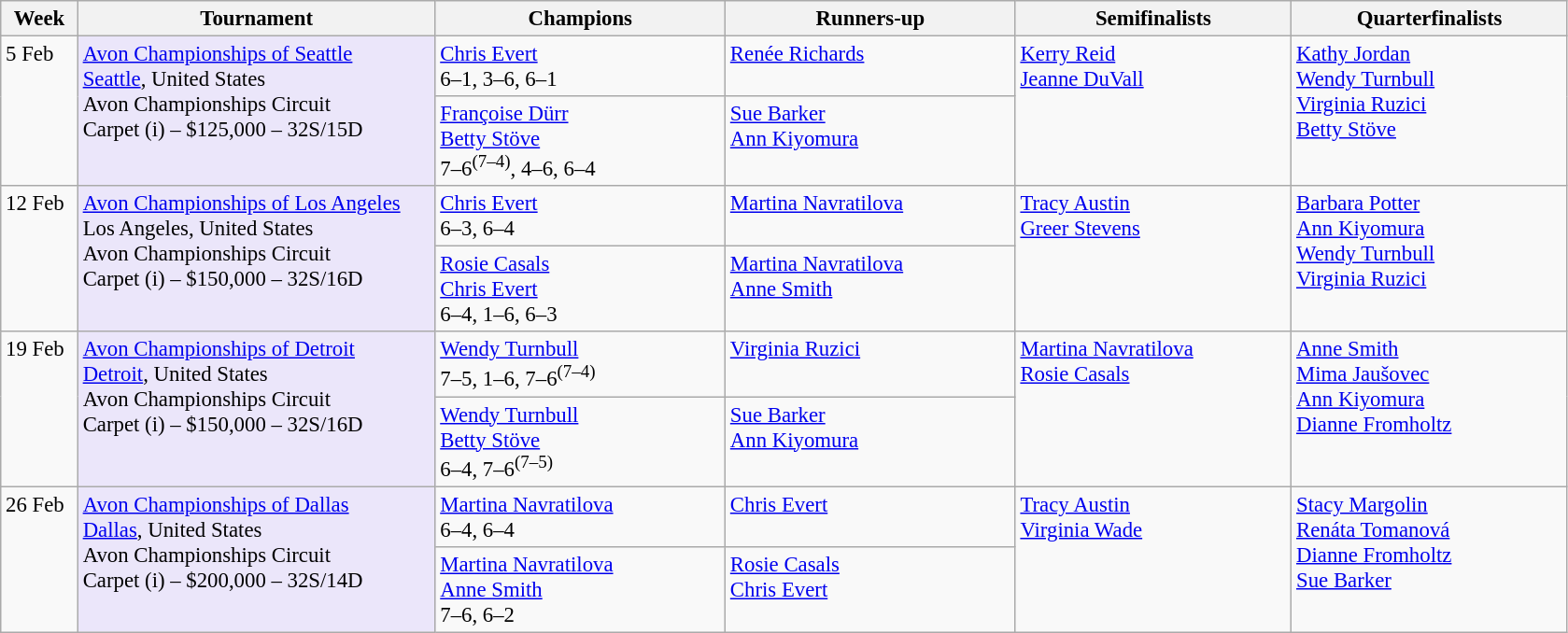<table class=wikitable style=font-size:95%>
<tr>
<th style="width:48px;">Week</th>
<th style="width:248px;">Tournament</th>
<th style="width:200px;">Champions</th>
<th style="width:200px;">Runners-up</th>
<th style="width:190px;">Semifinalists</th>
<th style="width:190px;">Quarterfinalists</th>
</tr>
<tr valign=top>
<td rowspan=2>5 Feb</td>
<td style="background:#ebe6fa;" rowspan="2"><a href='#'>Avon Championships of Seattle</a><br> <a href='#'>Seattle</a>, United States<br>Avon Championships Circuit<br>Carpet (i) – $125,000 – 32S/15D</td>
<td> <a href='#'>Chris Evert</a><br>6–1, 3–6, 6–1</td>
<td> <a href='#'>Renée Richards</a></td>
<td rowspan=2> <a href='#'>Kerry Reid</a> <br>  <a href='#'>Jeanne DuVall</a></td>
<td rowspan=2> <a href='#'>Kathy Jordan</a> <br>  <a href='#'>Wendy Turnbull</a> <br>  <a href='#'>Virginia Ruzici</a> <br>  <a href='#'>Betty Stöve</a></td>
</tr>
<tr valign=top>
<td> <a href='#'>Françoise Dürr</a><br>  <a href='#'>Betty Stöve</a><br> 7–6<sup>(7–4)</sup>, 4–6, 6–4</td>
<td> <a href='#'>Sue Barker</a><br>  <a href='#'>Ann Kiyomura</a></td>
</tr>
<tr valign=top>
<td rowspan=2>12 Feb</td>
<td style="background:#ebe6fa;" rowspan="2"><a href='#'>Avon Championships of Los Angeles</a><br> Los Angeles, United States<br>Avon Championships Circuit<br>Carpet (i) – $150,000 – 32S/16D</td>
<td> <a href='#'>Chris Evert</a><br>6–3, 6–4</td>
<td> <a href='#'>Martina Navratilova</a></td>
<td rowspan=2> <a href='#'>Tracy Austin</a><br> <a href='#'>Greer Stevens</a></td>
<td rowspan=2> <a href='#'>Barbara Potter</a><br> <a href='#'>Ann Kiyomura</a> <br> <a href='#'>Wendy Turnbull</a><br> <a href='#'>Virginia Ruzici</a></td>
</tr>
<tr valign=top>
<td> <a href='#'>Rosie Casals</a><br>  <a href='#'>Chris Evert</a><br> 6–4, 1–6, 6–3</td>
<td> <a href='#'>Martina Navratilova</a><br>  <a href='#'>Anne Smith</a></td>
</tr>
<tr valign=top>
<td rowspan=2>19 Feb</td>
<td style="background:#ebe6fa;" rowspan="2"><a href='#'>Avon Championships of Detroit</a><br> <a href='#'>Detroit</a>, United States<br>Avon Championships Circuit<br>Carpet (i) – $150,000 – 32S/16D</td>
<td> <a href='#'>Wendy Turnbull</a><br>7–5, 1–6, 7–6<sup>(7–4)</sup></td>
<td> <a href='#'>Virginia Ruzici</a></td>
<td rowspan=2> <a href='#'>Martina Navratilova</a><br> <a href='#'>Rosie Casals</a></td>
<td rowspan=2> <a href='#'>Anne Smith</a><br> <a href='#'>Mima Jaušovec</a><br> <a href='#'>Ann Kiyomura</a><br> <a href='#'>Dianne Fromholtz</a></td>
</tr>
<tr valign=top>
<td> <a href='#'>Wendy Turnbull</a><br>  <a href='#'>Betty Stöve</a><br>6–4, 7–6<sup>(7–5)</sup></td>
<td> <a href='#'>Sue Barker</a><br>  <a href='#'>Ann Kiyomura</a></td>
</tr>
<tr valign=top>
<td rowspan=2>26 Feb</td>
<td style="background:#ebe6fa;" rowspan="3"><a href='#'>Avon Championships of Dallas</a><br> <a href='#'>Dallas</a>, United States<br>Avon Championships Circuit<br>Carpet (i) – $200,000 – 32S/14D</td>
<td> <a href='#'>Martina Navratilova</a><br>6–4, 6–4</td>
<td> <a href='#'>Chris Evert</a></td>
<td rowspan=2> <a href='#'>Tracy Austin</a><br> <a href='#'>Virginia Wade</a></td>
<td rowspan=2> <a href='#'>Stacy Margolin</a><br> <a href='#'>Renáta Tomanová</a><br> <a href='#'>Dianne Fromholtz</a><br> <a href='#'>Sue Barker</a></td>
</tr>
<tr valign=top>
<td> <a href='#'>Martina Navratilova</a><br>  <a href='#'>Anne Smith</a><br>7–6, 6–2</td>
<td> <a href='#'>Rosie Casals</a><br>  <a href='#'>Chris Evert</a></td>
</tr>
</table>
